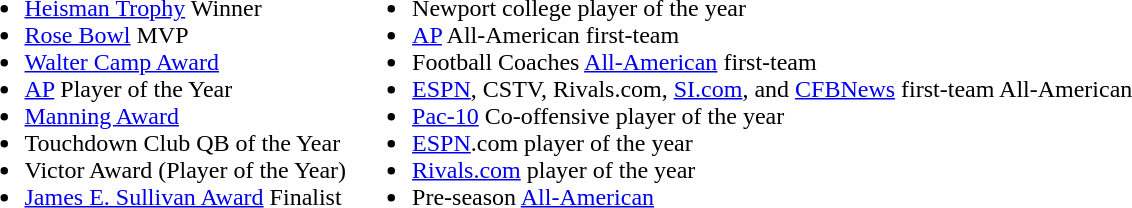<table>
<tr>
<td><br><ul><li><a href='#'>Heisman Trophy</a> Winner</li><li><a href='#'>Rose Bowl</a> MVP</li><li><a href='#'>Walter Camp Award</a></li><li><a href='#'>AP</a> Player of the Year</li><li><a href='#'>Manning Award</a></li><li>Touchdown Club QB of the Year</li><li>Victor Award (Player of the Year)</li><li><a href='#'>James E. Sullivan Award</a> Finalist</li></ul></td>
<td><br><ul><li>Newport college player of the year</li><li><a href='#'>AP</a> All-American first-team</li><li>Football Coaches <a href='#'>All-American</a> first-team</li><li><a href='#'>ESPN</a>, CSTV, Rivals.com, <a href='#'>SI.com</a>, and <a href='#'>CFBNews</a> first-team All-American</li><li><a href='#'>Pac-10</a> Co-offensive player of the year</li><li><a href='#'>ESPN</a>.com player of the year</li><li><a href='#'>Rivals.com</a> player of the year</li><li>Pre-season <a href='#'>All-American</a></li></ul></td>
</tr>
</table>
